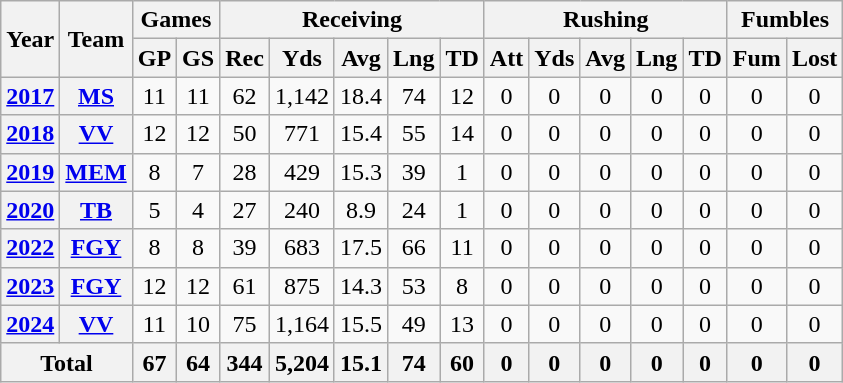<table class=wikitable style="text-align:center;">
<tr>
<th rowspan=2>Year</th>
<th rowspan=2>Team</th>
<th colspan=2>Games</th>
<th colspan=5>Receiving</th>
<th colspan=5>Rushing</th>
<th colspan=2>Fumbles</th>
</tr>
<tr>
<th>GP</th>
<th>GS</th>
<th>Rec</th>
<th>Yds</th>
<th>Avg</th>
<th>Lng</th>
<th>TD</th>
<th>Att</th>
<th>Yds</th>
<th>Avg</th>
<th>Lng</th>
<th>TD</th>
<th>Fum</th>
<th>Lost</th>
</tr>
<tr>
<th><a href='#'>2017</a></th>
<th><a href='#'>MS</a></th>
<td>11</td>
<td>11</td>
<td>62</td>
<td>1,142</td>
<td>18.4</td>
<td>74</td>
<td>12</td>
<td>0</td>
<td>0</td>
<td>0</td>
<td>0</td>
<td>0</td>
<td>0</td>
<td>0</td>
</tr>
<tr>
<th><a href='#'>2018</a></th>
<th><a href='#'>VV</a></th>
<td>12</td>
<td>12</td>
<td>50</td>
<td>771</td>
<td>15.4</td>
<td>55</td>
<td>14</td>
<td>0</td>
<td>0</td>
<td>0</td>
<td>0</td>
<td>0</td>
<td>0</td>
<td>0</td>
</tr>
<tr>
<th><a href='#'>2019</a></th>
<th><a href='#'>MEM</a></th>
<td>8</td>
<td>7</td>
<td>28</td>
<td>429</td>
<td>15.3</td>
<td>39</td>
<td>1</td>
<td>0</td>
<td>0</td>
<td>0</td>
<td>0</td>
<td>0</td>
<td>0</td>
<td>0</td>
</tr>
<tr>
<th><a href='#'>2020</a></th>
<th><a href='#'>TB</a></th>
<td>5</td>
<td>4</td>
<td>27</td>
<td>240</td>
<td>8.9</td>
<td>24</td>
<td>1</td>
<td>0</td>
<td>0</td>
<td>0</td>
<td>0</td>
<td>0</td>
<td>0</td>
<td>0</td>
</tr>
<tr>
<th><a href='#'>2022</a></th>
<th><a href='#'>FGY</a></th>
<td>8</td>
<td>8</td>
<td>39</td>
<td>683</td>
<td>17.5</td>
<td>66</td>
<td>11</td>
<td>0</td>
<td>0</td>
<td>0</td>
<td>0</td>
<td>0</td>
<td>0</td>
<td>0</td>
</tr>
<tr>
<th><a href='#'>2023</a></th>
<th><a href='#'>FGY</a></th>
<td>12</td>
<td>12</td>
<td>61</td>
<td>875</td>
<td>14.3</td>
<td>53</td>
<td>8</td>
<td>0</td>
<td>0</td>
<td>0</td>
<td>0</td>
<td>0</td>
<td>0</td>
<td>0</td>
</tr>
<tr>
<th><a href='#'>2024</a></th>
<th><a href='#'>VV</a></th>
<td>11</td>
<td>10</td>
<td>75</td>
<td>1,164</td>
<td>15.5</td>
<td>49</td>
<td>13</td>
<td>0</td>
<td>0</td>
<td>0</td>
<td>0</td>
<td>0</td>
<td>0</td>
<td>0</td>
</tr>
<tr>
<th colspan="2">Total</th>
<th>67</th>
<th>64</th>
<th>344</th>
<th>5,204</th>
<th>15.1</th>
<th>74</th>
<th>60</th>
<th>0</th>
<th>0</th>
<th>0</th>
<th>0</th>
<th>0</th>
<th>0</th>
<th>0</th>
</tr>
</table>
